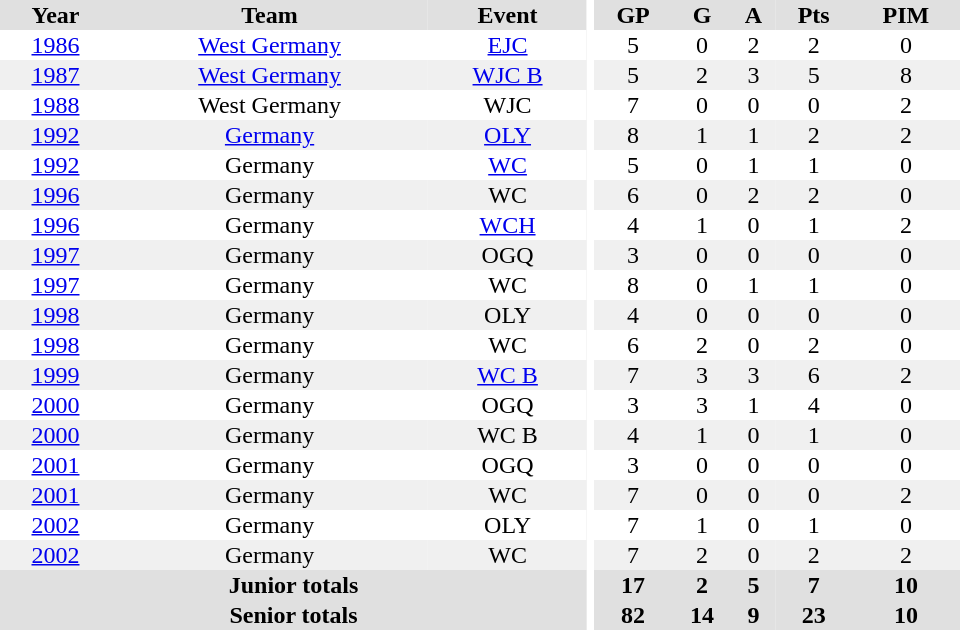<table border="0" cellpadding="1" cellspacing="0" ID="Table3" style="text-align:center; width:40em">
<tr bgcolor="#e0e0e0">
<th>Year</th>
<th>Team</th>
<th>Event</th>
<th rowspan="102" bgcolor="#ffffff"></th>
<th>GP</th>
<th>G</th>
<th>A</th>
<th>Pts</th>
<th>PIM</th>
</tr>
<tr>
<td><a href='#'>1986</a></td>
<td><a href='#'>West Germany</a></td>
<td><a href='#'>EJC</a></td>
<td>5</td>
<td>0</td>
<td>2</td>
<td>2</td>
<td>0</td>
</tr>
<tr bgcolor="#f0f0f0">
<td><a href='#'>1987</a></td>
<td><a href='#'>West Germany</a></td>
<td><a href='#'>WJC B</a></td>
<td>5</td>
<td>2</td>
<td>3</td>
<td>5</td>
<td>8</td>
</tr>
<tr>
<td><a href='#'>1988</a></td>
<td>West Germany</td>
<td>WJC</td>
<td>7</td>
<td>0</td>
<td>0</td>
<td>0</td>
<td>2</td>
</tr>
<tr bgcolor="#f0f0f0">
<td><a href='#'>1992</a></td>
<td><a href='#'>Germany</a></td>
<td><a href='#'>OLY</a></td>
<td>8</td>
<td>1</td>
<td>1</td>
<td>2</td>
<td>2</td>
</tr>
<tr>
<td><a href='#'>1992</a></td>
<td>Germany</td>
<td><a href='#'>WC</a></td>
<td>5</td>
<td>0</td>
<td>1</td>
<td>1</td>
<td>0</td>
</tr>
<tr bgcolor="#f0f0f0">
<td><a href='#'>1996</a></td>
<td>Germany</td>
<td>WC</td>
<td>6</td>
<td>0</td>
<td>2</td>
<td>2</td>
<td>0</td>
</tr>
<tr>
<td><a href='#'>1996</a></td>
<td>Germany</td>
<td><a href='#'>WCH</a></td>
<td>4</td>
<td>1</td>
<td>0</td>
<td>1</td>
<td>2</td>
</tr>
<tr bgcolor="#f0f0f0">
<td><a href='#'>1997</a></td>
<td>Germany</td>
<td>OGQ</td>
<td>3</td>
<td>0</td>
<td>0</td>
<td>0</td>
<td>0</td>
</tr>
<tr>
<td><a href='#'>1997</a></td>
<td>Germany</td>
<td>WC</td>
<td>8</td>
<td>0</td>
<td>1</td>
<td>1</td>
<td>0</td>
</tr>
<tr bgcolor="#f0f0f0">
<td><a href='#'>1998</a></td>
<td>Germany</td>
<td>OLY</td>
<td>4</td>
<td>0</td>
<td>0</td>
<td>0</td>
<td>0</td>
</tr>
<tr>
<td><a href='#'>1998</a></td>
<td>Germany</td>
<td>WC</td>
<td>6</td>
<td>2</td>
<td>0</td>
<td>2</td>
<td>0</td>
</tr>
<tr bgcolor="#f0f0f0">
<td><a href='#'>1999</a></td>
<td>Germany</td>
<td><a href='#'>WC B</a></td>
<td>7</td>
<td>3</td>
<td>3</td>
<td>6</td>
<td>2</td>
</tr>
<tr>
<td><a href='#'>2000</a></td>
<td>Germany</td>
<td>OGQ</td>
<td>3</td>
<td>3</td>
<td>1</td>
<td>4</td>
<td>0</td>
</tr>
<tr bgcolor="#f0f0f0">
<td><a href='#'>2000</a></td>
<td>Germany</td>
<td>WC B</td>
<td>4</td>
<td>1</td>
<td>0</td>
<td>1</td>
<td>0</td>
</tr>
<tr>
<td><a href='#'>2001</a></td>
<td>Germany</td>
<td>OGQ</td>
<td>3</td>
<td>0</td>
<td>0</td>
<td>0</td>
<td>0</td>
</tr>
<tr bgcolor="#f0f0f0">
<td><a href='#'>2001</a></td>
<td>Germany</td>
<td>WC</td>
<td>7</td>
<td>0</td>
<td>0</td>
<td>0</td>
<td>2</td>
</tr>
<tr>
<td><a href='#'>2002</a></td>
<td>Germany</td>
<td>OLY</td>
<td>7</td>
<td>1</td>
<td>0</td>
<td>1</td>
<td>0</td>
</tr>
<tr bgcolor="#f0f0f0">
<td><a href='#'>2002</a></td>
<td>Germany</td>
<td>WC</td>
<td>7</td>
<td>2</td>
<td>0</td>
<td>2</td>
<td>2</td>
</tr>
<tr bgcolor="#e0e0e0">
<th colspan="3">Junior totals</th>
<th>17</th>
<th>2</th>
<th>5</th>
<th>7</th>
<th>10</th>
</tr>
<tr bgcolor="#e0e0e0">
<th colspan="3">Senior totals</th>
<th>82</th>
<th>14</th>
<th>9</th>
<th>23</th>
<th>10</th>
</tr>
</table>
